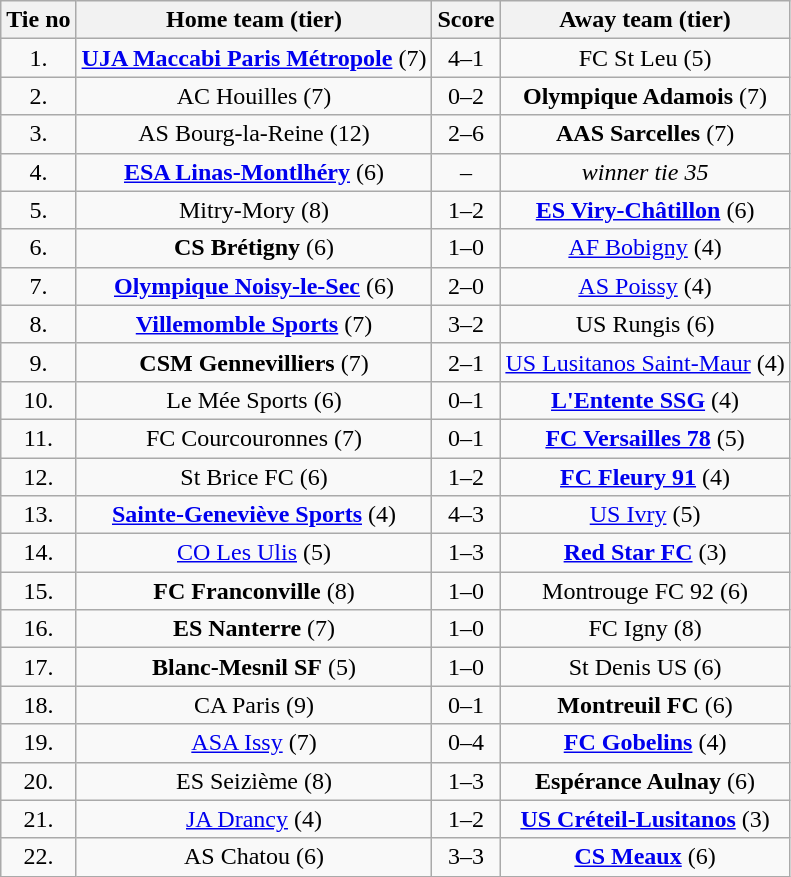<table class="wikitable" style="text-align: center">
<tr>
<th>Tie no</th>
<th>Home team (tier)</th>
<th>Score</th>
<th>Away team (tier)</th>
</tr>
<tr>
<td>1.</td>
<td><strong><a href='#'>UJA Maccabi Paris Métropole</a></strong> (7)</td>
<td>4–1</td>
<td>FC St Leu (5)</td>
</tr>
<tr>
<td>2.</td>
<td>AC Houilles (7)</td>
<td>0–2</td>
<td><strong>Olympique Adamois</strong> (7)</td>
</tr>
<tr>
<td>3.</td>
<td>AS Bourg-la-Reine (12)</td>
<td>2–6</td>
<td><strong>AAS Sarcelles</strong> (7)</td>
</tr>
<tr>
<td>4.</td>
<td><strong><a href='#'>ESA Linas-Montlhéry</a></strong> (6)</td>
<td>–</td>
<td><em>winner tie 35</em></td>
</tr>
<tr>
<td>5.</td>
<td>Mitry-Mory (8)</td>
<td>1–2</td>
<td><strong><a href='#'>ES Viry-Châtillon</a></strong> (6)</td>
</tr>
<tr>
<td>6.</td>
<td><strong>CS Brétigny</strong> (6)</td>
<td>1–0</td>
<td><a href='#'>AF Bobigny</a> (4)</td>
</tr>
<tr>
<td>7.</td>
<td><strong><a href='#'>Olympique Noisy-le-Sec</a></strong> (6)</td>
<td>2–0</td>
<td><a href='#'>AS Poissy</a> (4)</td>
</tr>
<tr>
<td>8.</td>
<td><strong><a href='#'>Villemomble Sports</a></strong> (7)</td>
<td>3–2 </td>
<td>US Rungis (6)</td>
</tr>
<tr>
<td>9.</td>
<td><strong>CSM Gennevilliers</strong> (7)</td>
<td>2–1</td>
<td><a href='#'>US Lusitanos Saint-Maur</a> (4)</td>
</tr>
<tr>
<td>10.</td>
<td>Le Mée Sports (6)</td>
<td>0–1 </td>
<td><strong><a href='#'>L'Entente SSG</a></strong> (4)</td>
</tr>
<tr>
<td>11.</td>
<td>FC Courcouronnes (7)</td>
<td>0–1</td>
<td><strong><a href='#'>FC Versailles 78</a></strong> (5)</td>
</tr>
<tr>
<td>12.</td>
<td>St Brice FC (6)</td>
<td>1–2</td>
<td><strong><a href='#'>FC Fleury 91</a></strong> (4)</td>
</tr>
<tr>
<td>13.</td>
<td><strong><a href='#'>Sainte-Geneviève Sports</a></strong> (4)</td>
<td>4–3</td>
<td><a href='#'>US Ivry</a> (5)</td>
</tr>
<tr>
<td>14.</td>
<td><a href='#'>CO Les Ulis</a> (5)</td>
<td>1–3</td>
<td><strong><a href='#'>Red Star FC</a></strong> (3)</td>
</tr>
<tr>
<td>15.</td>
<td><strong>FC Franconville</strong> (8)</td>
<td>1–0 </td>
<td>Montrouge FC 92 (6)</td>
</tr>
<tr>
<td>16.</td>
<td><strong>ES Nanterre</strong> (7)</td>
<td>1–0</td>
<td>FC Igny (8)</td>
</tr>
<tr>
<td>17.</td>
<td><strong>Blanc-Mesnil SF</strong> (5)</td>
<td>1–0</td>
<td>St Denis US (6)</td>
</tr>
<tr>
<td>18.</td>
<td>CA Paris (9)</td>
<td>0–1</td>
<td><strong>Montreuil FC</strong> (6)</td>
</tr>
<tr>
<td>19.</td>
<td><a href='#'>ASA Issy</a> (7)</td>
<td>0–4</td>
<td><strong><a href='#'>FC Gobelins</a></strong> (4)</td>
</tr>
<tr>
<td>20.</td>
<td>ES Seizième (8)</td>
<td>1–3</td>
<td><strong>Espérance Aulnay</strong> (6)</td>
</tr>
<tr>
<td>21.</td>
<td><a href='#'>JA Drancy</a> (4)</td>
<td>1–2 </td>
<td><strong><a href='#'>US Créteil-Lusitanos</a></strong> (3)</td>
</tr>
<tr>
<td>22.</td>
<td>AS Chatou (6)</td>
<td>3–3 </td>
<td><strong><a href='#'>CS Meaux</a></strong> (6)</td>
</tr>
</table>
